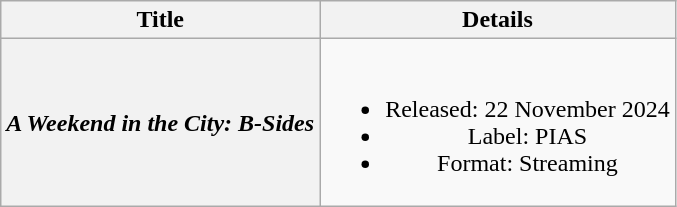<table class="wikitable plainrowheaders" style="text-align:center;">
<tr>
<th scope="col">Title</th>
<th scope="col">Details</th>
</tr>
<tr>
<th scope="row"><em>A Weekend in the City: B-Sides</em></th>
<td><br><ul><li>Released: 22 November 2024</li><li>Label: PIAS</li><li>Format: Streaming</li></ul></td>
</tr>
</table>
